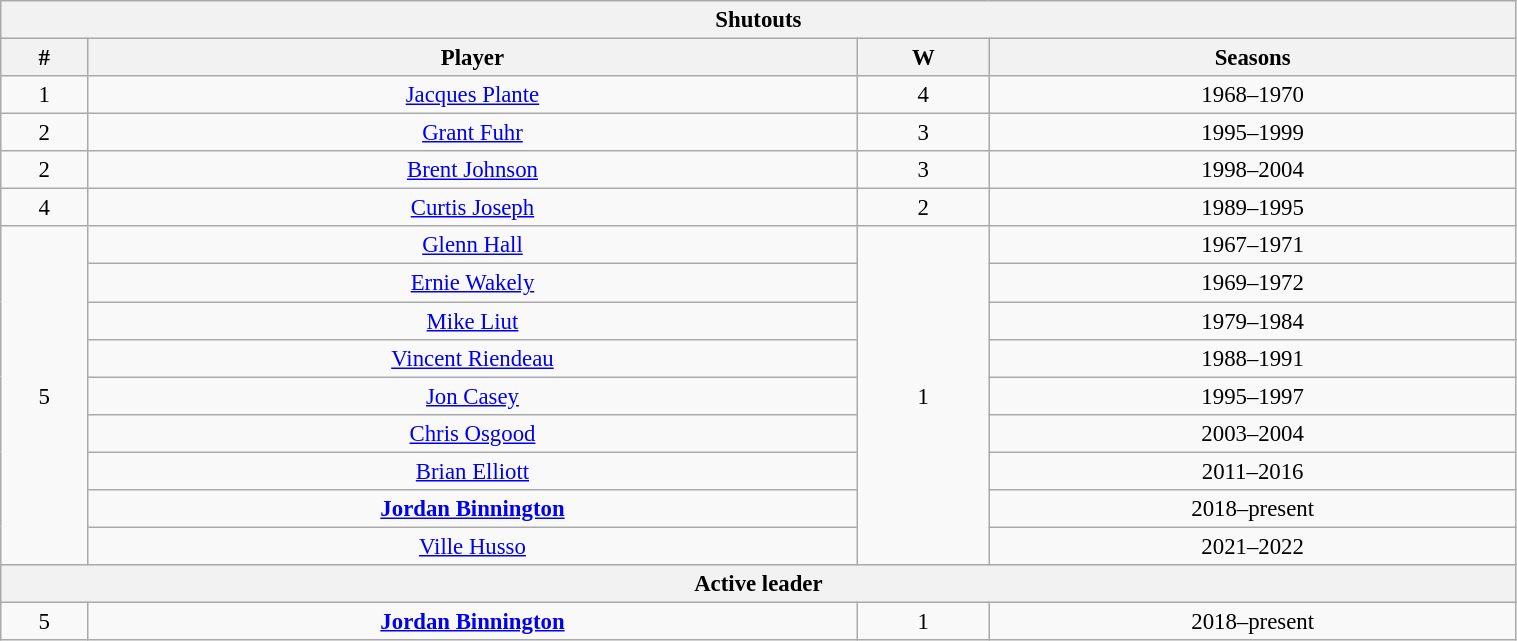<table class="wikitable" style="text-align: center; font-size: 95%" width="80%">
<tr>
<th colspan="4">Shutouts</th>
</tr>
<tr>
<th>#</th>
<th>Player</th>
<th>W</th>
<th>Seasons</th>
</tr>
<tr>
<td>1</td>
<td><a href='#'>Jacques Plante</a></td>
<td>4</td>
<td>1968–1970</td>
</tr>
<tr>
<td>2</td>
<td><a href='#'>Grant Fuhr</a></td>
<td>3</td>
<td>1995–1999</td>
</tr>
<tr>
<td>2</td>
<td><a href='#'>Brent Johnson</a></td>
<td>3</td>
<td>1998–2004</td>
</tr>
<tr>
<td>4</td>
<td><a href='#'>Curtis Joseph</a></td>
<td>2</td>
<td>1989–1995</td>
</tr>
<tr>
<td rowspan="9">5</td>
<td><a href='#'>Glenn Hall</a></td>
<td rowspan="9">1</td>
<td>1967–1971</td>
</tr>
<tr>
<td><a href='#'>Ernie Wakely</a></td>
<td>1969–1972</td>
</tr>
<tr>
<td><a href='#'>Mike Liut</a></td>
<td>1979–1984</td>
</tr>
<tr>
<td><a href='#'>Vincent Riendeau</a></td>
<td>1988–1991</td>
</tr>
<tr>
<td><a href='#'>Jon Casey</a></td>
<td>1995–1997</td>
</tr>
<tr>
<td><a href='#'>Chris Osgood</a></td>
<td>2003–2004</td>
</tr>
<tr>
<td><a href='#'>Brian Elliott</a></td>
<td>2011–2016</td>
</tr>
<tr>
<td><strong><a href='#'>Jordan Binnington</a></strong></td>
<td>2018–present</td>
</tr>
<tr>
<td><a href='#'>Ville Husso</a></td>
<td>2021–2022</td>
</tr>
<tr>
<th colspan="4">Active leader</th>
</tr>
<tr>
<td>5</td>
<td><strong><a href='#'>Jordan Binnington</a></strong></td>
<td>1</td>
<td>2018–present</td>
</tr>
</table>
